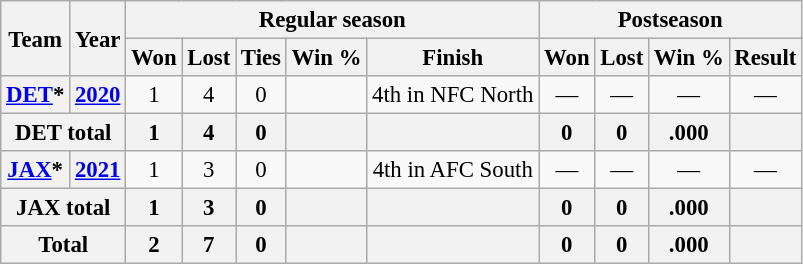<table class="wikitable" style="font-size: 95%; text-align:center;">
<tr>
<th rowspan="2">Team</th>
<th rowspan="2">Year</th>
<th colspan="5">Regular season</th>
<th colspan="4">Postseason</th>
</tr>
<tr>
<th>Won</th>
<th>Lost</th>
<th>Ties</th>
<th>Win %</th>
<th>Finish</th>
<th>Won</th>
<th>Lost</th>
<th>Win %</th>
<th>Result</th>
</tr>
<tr>
<th><a href='#'>DET</a>*</th>
<th><a href='#'>2020</a></th>
<td>1</td>
<td>4</td>
<td>0</td>
<td></td>
<td>4th in NFC North</td>
<td>—</td>
<td>—</td>
<td>—</td>
<td>—</td>
</tr>
<tr>
<th colspan="2">DET total</th>
<th>1</th>
<th>4</th>
<th>0</th>
<th></th>
<th></th>
<th>0</th>
<th>0</th>
<th>.000</th>
<th></th>
</tr>
<tr>
<th><a href='#'>JAX</a>*</th>
<th><a href='#'>2021</a></th>
<td>1</td>
<td>3</td>
<td>0</td>
<td></td>
<td>4th in AFC South</td>
<td>—</td>
<td>—</td>
<td>—</td>
<td>—</td>
</tr>
<tr>
<th colspan="2">JAX total</th>
<th>1</th>
<th>3</th>
<th>0</th>
<th></th>
<th></th>
<th>0</th>
<th>0</th>
<th>.000</th>
<th></th>
</tr>
<tr>
<th colspan="2">Total</th>
<th>2</th>
<th>7</th>
<th>0</th>
<th></th>
<th></th>
<th>0</th>
<th>0</th>
<th>.000</th>
<th></th>
</tr>
</table>
